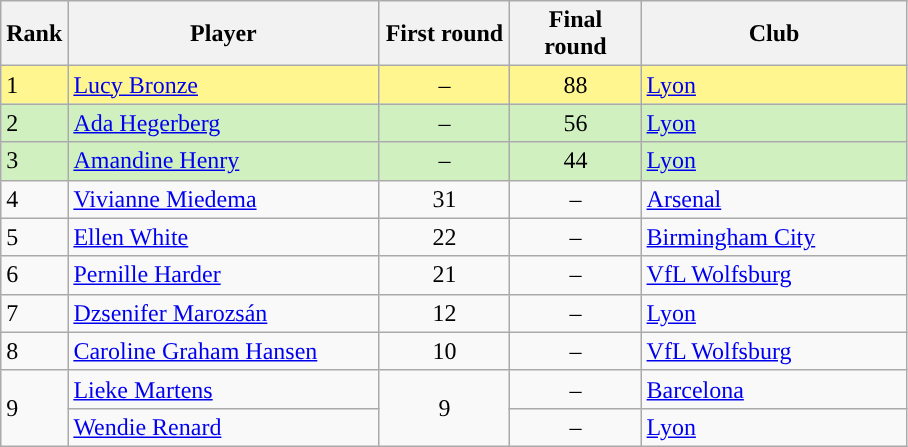<table class="wikitable" style="margin-right: 0;">
<tr text-align:center;">
<th style="width:25px;">Rank</th>
<th style="width:200px;">Player</th>
<th style="width:80px;">First round</th>
<th style="width:80px;">Final round</th>
<th style="width:170px;">Club</th>
</tr>
<tr bgcolor="#FFF68F">
<td>1</td>
<td> <a href='#'>Lucy Bronze</a></td>
<td style="text-align:center;">–</td>
<td style="text-align:center;">88</td>
<td> <a href='#'>Lyon</a></td>
</tr>
<tr bgcolor="#D0F0C0">
<td>2</td>
<td> <a href='#'>Ada Hegerberg</a></td>
<td style="text-align:center;">–</td>
<td style="text-align:center;">56</td>
<td> <a href='#'>Lyon</a></td>
</tr>
<tr bgcolor="#D0F0C0">
<td>3</td>
<td> <a href='#'>Amandine Henry</a></td>
<td style="text-align:center;">–</td>
<td style="text-align:center;">44</td>
<td> <a href='#'>Lyon</a></td>
</tr>
<tr>
<td>4</td>
<td> <a href='#'>Vivianne Miedema</a></td>
<td style="text-align:center;">31</td>
<td style="text-align:center;">–</td>
<td> <a href='#'>Arsenal</a></td>
</tr>
<tr>
<td>5</td>
<td> <a href='#'>Ellen White</a></td>
<td style="text-align:center;">22</td>
<td style="text-align:center;">–</td>
<td> <a href='#'>Birmingham City</a></td>
</tr>
<tr>
<td>6</td>
<td> <a href='#'>Pernille Harder</a></td>
<td style="text-align:center;">21</td>
<td style="text-align:center;">–</td>
<td> <a href='#'>VfL Wolfsburg</a></td>
</tr>
<tr>
<td>7</td>
<td> <a href='#'>Dzsenifer Marozsán</a></td>
<td style="text-align:center;">12</td>
<td style="text-align:center;">–</td>
<td> <a href='#'>Lyon</a></td>
</tr>
<tr>
<td>8</td>
<td> <a href='#'>Caroline Graham Hansen</a></td>
<td style="text-align:center;">10</td>
<td style="text-align:center;">–</td>
<td> <a href='#'>VfL Wolfsburg</a></td>
</tr>
<tr>
<td rowspan=2>9</td>
<td> <a href='#'>Lieke Martens</a></td>
<td rowspan=2 style="text-align:center;">9</td>
<td style="text-align:center;">–</td>
<td> <a href='#'>Barcelona</a></td>
</tr>
<tr>
<td> <a href='#'>Wendie Renard</a></td>
<td style="text-align:center;">–</td>
<td> <a href='#'>Lyon</a></td>
</tr>
</table>
